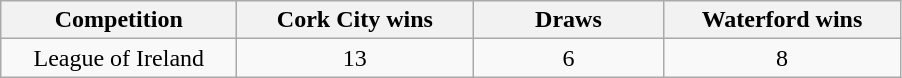<table class="wikitable" style="text-align:center">
<tr>
<th width=150>Competition</th>
<th width=150>Cork City wins</th>
<th width=120>Draws</th>
<th width=150>Waterford wins</th>
</tr>
<tr>
<td>League of Ireland</td>
<td>13</td>
<td>6</td>
<td>8</td>
</tr>
</table>
